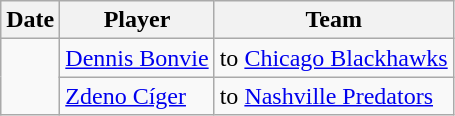<table class="wikitable">
<tr>
<th>Date</th>
<th>Player</th>
<th>Team</th>
</tr>
<tr>
<td rowspan=2></td>
<td><a href='#'>Dennis Bonvie</a></td>
<td>to <a href='#'>Chicago Blackhawks</a></td>
</tr>
<tr>
<td><a href='#'>Zdeno Cíger</a></td>
<td>to <a href='#'>Nashville Predators</a></td>
</tr>
</table>
